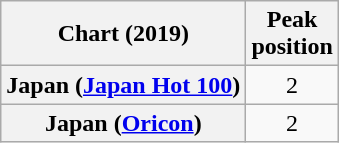<table class="wikitable sortable plainrowheaders" style="text-align:center">
<tr>
<th>Chart (2019)</th>
<th>Peak<br>position</th>
</tr>
<tr>
<th scope="row">Japan (<a href='#'>Japan Hot 100</a>)</th>
<td>2</td>
</tr>
<tr>
<th scope="row">Japan (<a href='#'>Oricon</a>)</th>
<td>2</td>
</tr>
</table>
